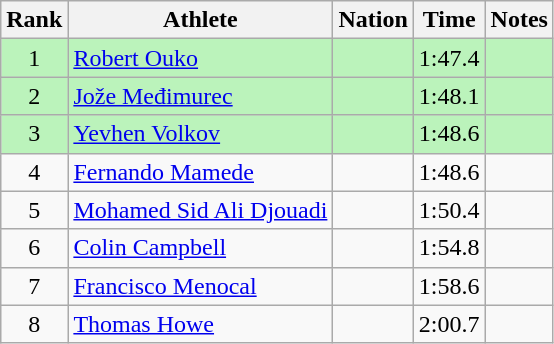<table class="wikitable sortable" style="text-align:center">
<tr>
<th>Rank</th>
<th>Athlete</th>
<th>Nation</th>
<th>Time</th>
<th>Notes</th>
</tr>
<tr style="background:#bbf3bb;">
<td>1</td>
<td align=left><a href='#'>Robert Ouko</a></td>
<td align=left></td>
<td>1:47.4</td>
<td></td>
</tr>
<tr style="background:#bbf3bb;">
<td>2</td>
<td align=left><a href='#'>Jože Međimurec</a></td>
<td align=left></td>
<td>1:48.1</td>
<td></td>
</tr>
<tr style="background:#bbf3bb;">
<td>3</td>
<td align=left><a href='#'>Yevhen Volkov</a></td>
<td align=left></td>
<td>1:48.6</td>
<td></td>
</tr>
<tr>
<td>4</td>
<td align=left><a href='#'>Fernando Mamede</a></td>
<td align=left></td>
<td>1:48.6</td>
<td></td>
</tr>
<tr>
<td>5</td>
<td align=left><a href='#'>Mohamed Sid Ali Djouadi</a></td>
<td align=left></td>
<td>1:50.4</td>
<td></td>
</tr>
<tr>
<td>6</td>
<td align=left><a href='#'>Colin Campbell</a></td>
<td align=left></td>
<td>1:54.8</td>
<td></td>
</tr>
<tr>
<td>7</td>
<td align=left><a href='#'>Francisco Menocal</a></td>
<td align=left></td>
<td>1:58.6</td>
<td></td>
</tr>
<tr>
<td>8</td>
<td align=left><a href='#'>Thomas Howe</a></td>
<td align=left></td>
<td>2:00.7</td>
<td></td>
</tr>
</table>
